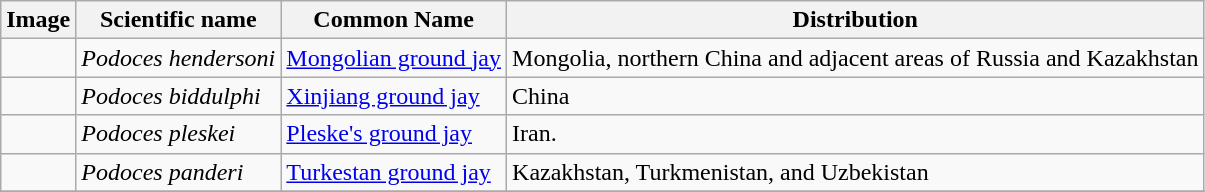<table class="wikitable">
<tr>
<th>Image</th>
<th>Scientific name</th>
<th>Common Name</th>
<th>Distribution</th>
</tr>
<tr>
<td></td>
<td><em>Podoces hendersoni</em></td>
<td><a href='#'>Mongolian ground jay</a></td>
<td>Mongolia, northern China and adjacent areas of Russia and Kazakhstan</td>
</tr>
<tr>
<td></td>
<td><em>Podoces biddulphi</em></td>
<td><a href='#'>Xinjiang ground jay</a></td>
<td>China</td>
</tr>
<tr>
<td></td>
<td><em>Podoces pleskei</em></td>
<td><a href='#'>Pleske's ground jay</a></td>
<td>Iran.</td>
</tr>
<tr>
<td></td>
<td><em>Podoces panderi</em></td>
<td><a href='#'>Turkestan ground jay</a></td>
<td>Kazakhstan, Turkmenistan, and Uzbekistan</td>
</tr>
<tr>
</tr>
</table>
